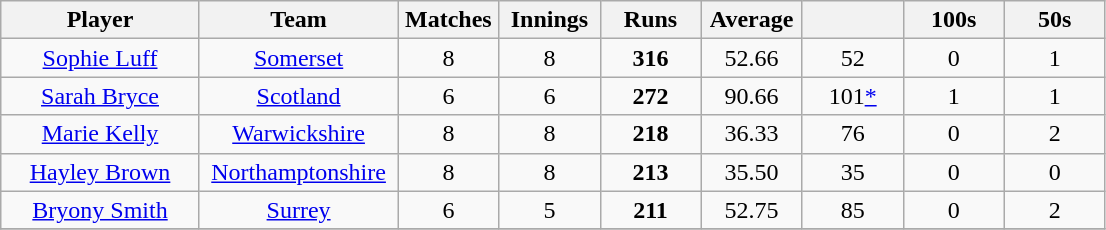<table class="wikitable" style="text-align:center;">
<tr>
<th width=125>Player</th>
<th width=125>Team</th>
<th width=60>Matches</th>
<th width=60>Innings</th>
<th width=60>Runs</th>
<th width=60>Average</th>
<th width=60></th>
<th width=60>100s</th>
<th width=60>50s</th>
</tr>
<tr>
<td><a href='#'>Sophie Luff</a></td>
<td><a href='#'>Somerset</a></td>
<td>8</td>
<td>8</td>
<td><strong>316</strong></td>
<td>52.66</td>
<td>52</td>
<td>0</td>
<td>1</td>
</tr>
<tr>
<td><a href='#'>Sarah Bryce</a></td>
<td><a href='#'>Scotland</a></td>
<td>6</td>
<td>6</td>
<td><strong>272</strong></td>
<td>90.66</td>
<td>101<a href='#'>*</a></td>
<td>1</td>
<td>1</td>
</tr>
<tr>
<td><a href='#'>Marie Kelly</a></td>
<td><a href='#'>Warwickshire</a></td>
<td>8</td>
<td>8</td>
<td><strong>218</strong></td>
<td>36.33</td>
<td>76</td>
<td>0</td>
<td>2</td>
</tr>
<tr>
<td><a href='#'>Hayley Brown</a></td>
<td><a href='#'>Northamptonshire</a></td>
<td>8</td>
<td>8</td>
<td><strong>213</strong></td>
<td>35.50</td>
<td>35</td>
<td>0</td>
<td>0</td>
</tr>
<tr>
<td><a href='#'>Bryony Smith</a></td>
<td><a href='#'>Surrey</a></td>
<td>6</td>
<td>5</td>
<td><strong>211</strong></td>
<td>52.75</td>
<td>85</td>
<td>0</td>
<td>2</td>
</tr>
<tr>
</tr>
</table>
